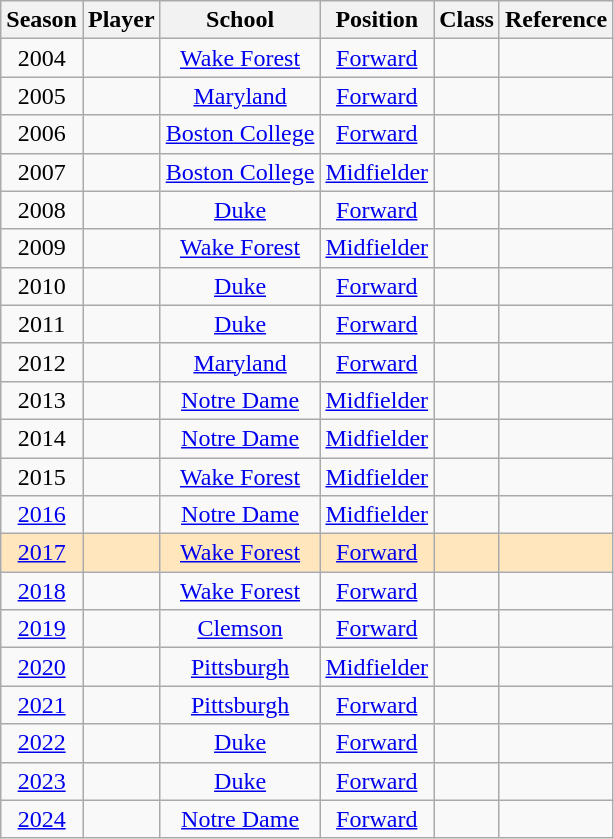<table class="wikitable sortable">
<tr>
<th>Season</th>
<th>Player</th>
<th>School</th>
<th>Position</th>
<th>Class</th>
<th class="unsortable">Reference</th>
</tr>
<tr>
<td align="center">2004</td>
<td align="center"></td>
<td align="center"><a href='#'>Wake Forest</a></td>
<td align="center"><a href='#'>Forward</a></td>
<td align="center"></td>
<td align="center"></td>
</tr>
<tr>
<td align="center">2005</td>
<td align="center"></td>
<td align="center"><a href='#'>Maryland</a></td>
<td align="center"><a href='#'>Forward</a></td>
<td align="center"></td>
<td align="center"></td>
</tr>
<tr>
<td align="center">2006</td>
<td align="center"></td>
<td align="center"><a href='#'>Boston College</a></td>
<td align="center"><a href='#'>Forward</a></td>
<td align="center"></td>
<td align="center"></td>
</tr>
<tr>
<td align="center">2007</td>
<td align="center"></td>
<td align="center"><a href='#'>Boston College</a></td>
<td align="center"><a href='#'>Midfielder</a></td>
<td align="center"></td>
<td align="center"></td>
</tr>
<tr>
<td align="center">2008</td>
<td align="center"></td>
<td align="center"><a href='#'>Duke</a></td>
<td align="center"><a href='#'>Forward</a></td>
<td align="center"></td>
<td align="center"></td>
</tr>
<tr>
<td align="center">2009</td>
<td align="center"></td>
<td align="center"><a href='#'>Wake Forest</a></td>
<td align="center"><a href='#'>Midfielder</a></td>
<td align="center"></td>
<td align="center"></td>
</tr>
<tr>
<td align="center">2010</td>
<td align="center"></td>
<td align="center"><a href='#'>Duke</a></td>
<td align="center"><a href='#'>Forward</a></td>
<td align="center"></td>
<td align="center"></td>
</tr>
<tr>
<td align="center">2011</td>
<td align="center"></td>
<td align="center"><a href='#'>Duke</a></td>
<td align="center"><a href='#'>Forward</a></td>
<td align="center"></td>
<td align="center"></td>
</tr>
<tr>
<td align="center">2012</td>
<td align="center"></td>
<td align="center"><a href='#'>Maryland</a></td>
<td align="center"><a href='#'>Forward</a></td>
<td align="center"></td>
<td align="center"></td>
</tr>
<tr>
<td align="center">2013</td>
<td align="center"></td>
<td align="center"><a href='#'>Notre Dame</a></td>
<td align="center"><a href='#'>Midfielder</a></td>
<td align="center"></td>
<td align="center"></td>
</tr>
<tr>
<td align="center">2014</td>
<td align="center"></td>
<td align="center"><a href='#'>Notre Dame</a></td>
<td align="center"><a href='#'>Midfielder</a></td>
<td align="center"></td>
<td align="center"></td>
</tr>
<tr>
<td align="center">2015</td>
<td align="center"></td>
<td align="center"><a href='#'>Wake Forest</a></td>
<td align="center"><a href='#'>Midfielder</a></td>
<td align="center"></td>
<td align="center"></td>
</tr>
<tr>
<td align="center"><a href='#'>2016</a></td>
<td align="center"></td>
<td align="center"><a href='#'>Notre Dame</a></td>
<td align="center"><a href='#'>Midfielder</a></td>
<td align="center"></td>
<td align="center"></td>
</tr>
<tr style="background-color:#FFE6BD">
<td align="center"><a href='#'>2017</a></td>
<td align="center"></td>
<td align="center"><a href='#'>Wake Forest</a></td>
<td align="center"><a href='#'>Forward</a></td>
<td align="center"></td>
<td align="center"></td>
</tr>
<tr>
<td align="center"><a href='#'>2018</a></td>
<td align="center"></td>
<td align="center"><a href='#'>Wake Forest</a></td>
<td align="center"><a href='#'>Forward</a></td>
<td align="center"></td>
<td align="center"></td>
</tr>
<tr>
<td align="center"><a href='#'>2019</a></td>
<td align="center"></td>
<td align="center"><a href='#'>Clemson</a></td>
<td align="center"><a href='#'>Forward</a></td>
<td align="center"></td>
<td align="center"></td>
</tr>
<tr>
<td align="center"><a href='#'>2020</a></td>
<td align="center"></td>
<td align="center"><a href='#'>Pittsburgh</a></td>
<td align="center"><a href='#'>Midfielder</a></td>
<td align="center"></td>
<td align="center"></td>
</tr>
<tr>
<td align="center"><a href='#'>2021</a></td>
<td align="center"></td>
<td align="center"><a href='#'>Pittsburgh</a></td>
<td align="center"><a href='#'>Forward</a></td>
<td align="center"></td>
<td align="center"></td>
</tr>
<tr>
<td align="center"><a href='#'>2022</a></td>
<td align="center"></td>
<td align="center"><a href='#'>Duke</a></td>
<td align="center"><a href='#'>Forward</a></td>
<td align="center"></td>
<td align="center"></td>
</tr>
<tr>
<td align="center"><a href='#'>2023</a></td>
<td align="center"></td>
<td align="center"><a href='#'>Duke</a></td>
<td align="center"><a href='#'>Forward</a></td>
<td align="center"></td>
<td align="center"></td>
</tr>
<tr>
<td align="center"><a href='#'>2024</a></td>
<td align="center"></td>
<td align="center"><a href='#'>Notre Dame</a></td>
<td align="center"><a href='#'>Forward</a></td>
<td align="center"></td>
<td align="center"></td>
</tr>
</table>
